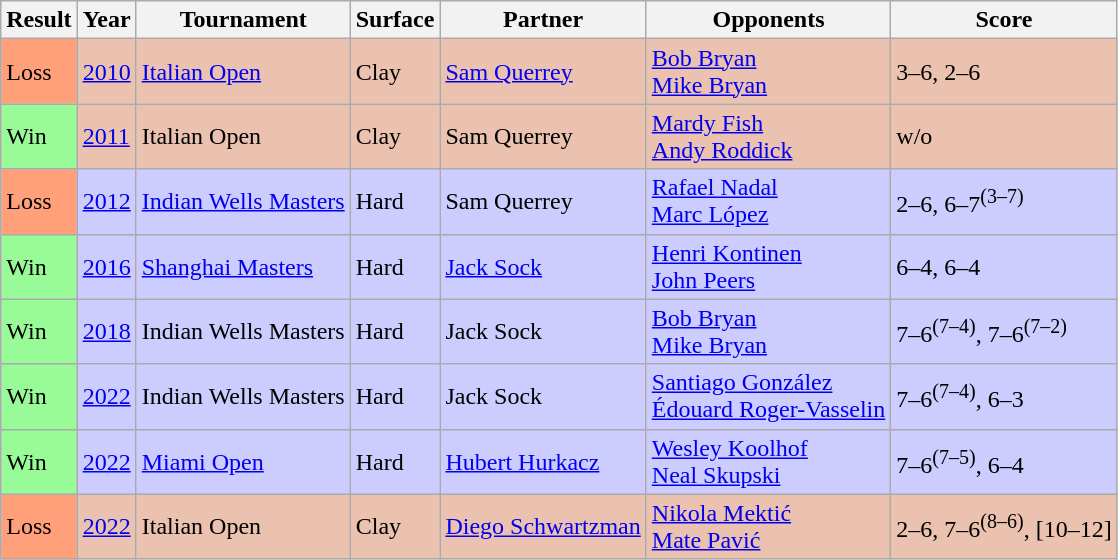<table class="sortable wikitable">
<tr>
<th>Result</th>
<th>Year</th>
<th>Tournament</th>
<th>Surface</th>
<th>Partner</th>
<th>Opponents</th>
<th class="unsortable">Score</th>
</tr>
<tr bgcolor=ebc2af>
<td bgcolor=FFA07A>Loss</td>
<td><a href='#'>2010</a></td>
<td><a href='#'>Italian Open</a></td>
<td>Clay</td>
<td> <a href='#'>Sam Querrey</a></td>
<td> <a href='#'>Bob Bryan</a><br> <a href='#'>Mike Bryan</a></td>
<td>3–6, 2–6</td>
</tr>
<tr bgcolor=ebc2af>
<td bgcolor=98fb98>Win</td>
<td><a href='#'>2011</a></td>
<td>Italian Open</td>
<td>Clay</td>
<td> Sam Querrey</td>
<td> <a href='#'>Mardy Fish</a><br> <a href='#'>Andy Roddick</a></td>
<td>w/o</td>
</tr>
<tr bgcolor=CCCCFF>
<td bgcolor=FFA07A>Loss</td>
<td><a href='#'>2012</a></td>
<td><a href='#'>Indian Wells Masters</a></td>
<td>Hard</td>
<td> Sam Querrey</td>
<td> <a href='#'>Rafael Nadal</a><br> <a href='#'>Marc López</a></td>
<td>2–6, 6–7<sup>(3–7)</sup></td>
</tr>
<tr bgcolor=CCCCFF>
<td bgcolor=98FB98>Win</td>
<td><a href='#'>2016</a></td>
<td><a href='#'>Shanghai Masters</a></td>
<td>Hard</td>
<td> <a href='#'>Jack Sock</a></td>
<td> <a href='#'>Henri Kontinen</a><br> <a href='#'>John Peers</a></td>
<td>6–4, 6–4</td>
</tr>
<tr style="background:#ccf;">
<td bgcolor=98FB98>Win</td>
<td><a href='#'>2018</a></td>
<td>Indian Wells Masters</td>
<td>Hard</td>
<td> Jack Sock</td>
<td> <a href='#'>Bob Bryan</a><br> <a href='#'>Mike Bryan</a></td>
<td>7–6<sup>(7–4)</sup>, 7–6<sup>(7–2)</sup></td>
</tr>
<tr style="background:#ccf;">
<td bgcolor=98FB98>Win</td>
<td><a href='#'>2022</a></td>
<td>Indian Wells Masters</td>
<td>Hard</td>
<td> Jack Sock</td>
<td> <a href='#'>Santiago González</a><br> <a href='#'>Édouard Roger-Vasselin</a></td>
<td>7–6<sup>(7–4)</sup>, 6–3</td>
</tr>
<tr style="background:#ccf;">
<td bgcolor=98FB98>Win</td>
<td><a href='#'>2022</a></td>
<td><a href='#'>Miami Open</a></td>
<td>Hard</td>
<td> <a href='#'>Hubert Hurkacz</a></td>
<td> <a href='#'>Wesley Koolhof</a><br> <a href='#'>Neal Skupski</a></td>
<td>7–6<sup>(7–5)</sup>, 6–4</td>
</tr>
<tr bgcolor=ebc2af>
<td bgcolor=FFA07A>Loss</td>
<td><a href='#'>2022</a></td>
<td>Italian Open</td>
<td>Clay</td>
<td> <a href='#'>Diego Schwartzman</a></td>
<td> <a href='#'>Nikola Mektić</a><br> <a href='#'>Mate Pavić</a></td>
<td>2–6, 7–6<sup>(8–6)</sup>, [10–12]</td>
</tr>
</table>
